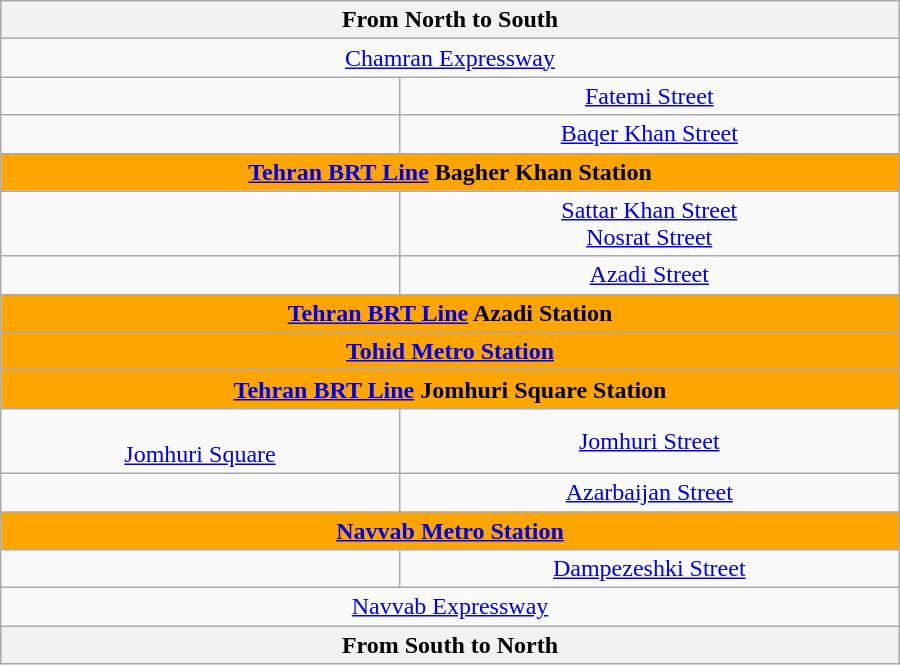<table class="wikitable" style="text-align:center" width="600px">
<tr>
<th text-align="center" colspan="3"> From North to South </th>
</tr>
<tr>
<td text-align="center" colspan="3"> <a href='#'>Chamran Expressway</a></td>
</tr>
<tr>
<td></td>
<td> <a href='#'>Fatemi Street</a></td>
</tr>
<tr>
<td></td>
<td> <a href='#'>Baqer Khan Street</a></td>
</tr>
<tr>
<td text-align="center" colspan="3" style="background: orange; color: black;"> <strong><a href='#'>Tehran BRT Line</a> Bagher Khan Station</strong></td>
</tr>
<tr>
<td></td>
<td> <a href='#'>Sattar Khan Street</a><br> <a href='#'>Nosrat Street</a></td>
</tr>
<tr>
<td></td>
<td> <a href='#'>Azadi Street</a></td>
</tr>
<tr>
<td text-align="center" colspan="3" style="background: orange; color: black;"> <strong><a href='#'>Tehran BRT Line</a> Azadi Station</strong></td>
</tr>
<tr>
<td text-align="center" colspan="3" style="background: orange; color: black;"> <strong><a href='#'>Tohid Metro Station</a></strong></td>
</tr>
<tr>
<td text-align="center" colspan="3" style="background: orange; color: black;"> <strong><a href='#'>Tehran BRT Line</a> Jomhuri Square Station</strong></td>
</tr>
<tr>
<td><br><a href='#'>Jomhuri Square</a></td>
<td> <a href='#'>Jomhuri Street</a></td>
</tr>
<tr>
<td></td>
<td> <a href='#'>Azarbaijan Street</a></td>
</tr>
<tr>
<td text-align="center" colspan="3" style="background: orange; color: black;"> <strong><a href='#'>Navvab Metro Station</a></strong></td>
</tr>
<tr>
<td></td>
<td> <a href='#'>Dampezeshki Street</a></td>
</tr>
<tr>
<td text-align="center" colspan="3"> <a href='#'>Navvab Expressway</a></td>
</tr>
<tr>
<th text-align="center" colspan="3"> From South to North </th>
</tr>
</table>
